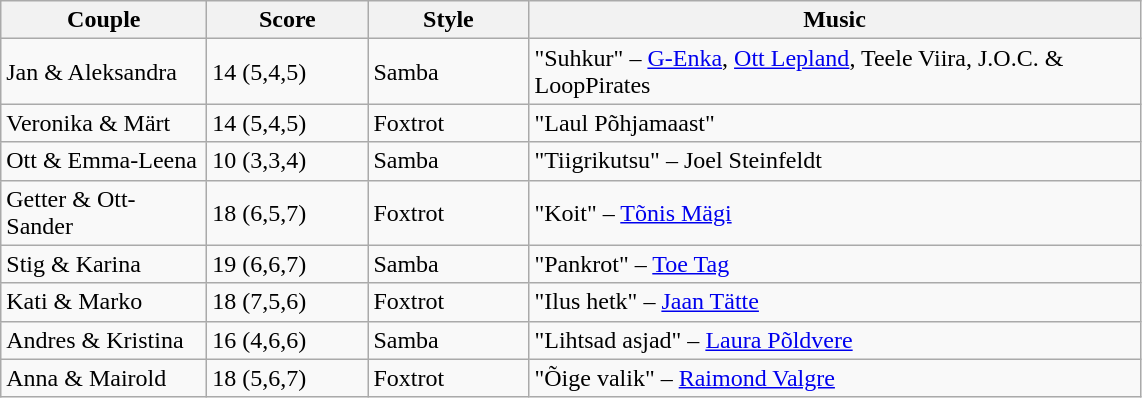<table class="wikitable">
<tr>
<th width="130">Couple</th>
<th width="100">Score</th>
<th width="100">Style</th>
<th width="400">Music</th>
</tr>
<tr>
<td>Jan & Aleksandra</td>
<td>14 (5,4,5)</td>
<td>Samba</td>
<td>"Suhkur" – <a href='#'>G-Enka</a>, <a href='#'>Ott Lepland</a>, Teele Viira, J.O.C. & LoopPirates</td>
</tr>
<tr>
<td>Veronika & Märt</td>
<td>14 (5,4,5)</td>
<td>Foxtrot</td>
<td>"Laul Põhjamaast"</td>
</tr>
<tr>
<td>Ott & Emma-Leena</td>
<td>10 (3,3,4)</td>
<td>Samba</td>
<td>"Tiigrikutsu" – Joel Steinfeldt</td>
</tr>
<tr>
<td>Getter & Ott-Sander</td>
<td>18 (6,5,7)</td>
<td>Foxtrot</td>
<td>"Koit" – <a href='#'>Tõnis Mägi</a></td>
</tr>
<tr>
<td>Stig & Karina</td>
<td>19 (6,6,7)</td>
<td>Samba</td>
<td>"Pankrot" – <a href='#'>Toe Tag</a></td>
</tr>
<tr>
<td>Kati & Marko</td>
<td>18 (7,5,6)</td>
<td>Foxtrot</td>
<td>"Ilus hetk" – <a href='#'>Jaan Tätte</a></td>
</tr>
<tr>
<td>Andres & Kristina</td>
<td>16 (4,6,6)</td>
<td>Samba</td>
<td>"Lihtsad asjad" – <a href='#'>Laura Põldvere</a></td>
</tr>
<tr>
<td>Anna & Mairold</td>
<td>18 (5,6,7)</td>
<td>Foxtrot</td>
<td>"Õige valik" – <a href='#'>Raimond Valgre</a></td>
</tr>
</table>
